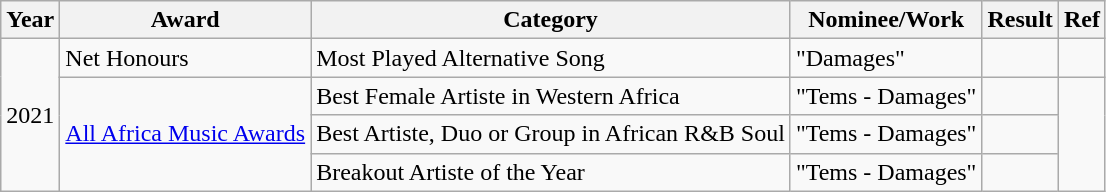<table class="wikitable">
<tr>
<th>Year</th>
<th>Award</th>
<th>Category</th>
<th>Nominee/Work</th>
<th>Result</th>
<th>Ref</th>
</tr>
<tr>
<td rowspan="5">2021</td>
<td>Net Honours</td>
<td>Most Played Alternative Song</td>
<td>"Damages"</td>
<td></td>
<td></td>
</tr>
<tr>
<td rowspan="4"><a href='#'>All Africa Music Awards</a></td>
<td>Best Female Artiste in Western Africa</td>
<td>"Tems - Damages"</td>
<td></td>
<td rowspan="4"></td>
</tr>
<tr>
<td>Best Artiste, Duo or Group in African R&B Soul</td>
<td>"Tems - Damages"</td>
<td></td>
</tr>
<tr>
<td>Breakout Artiste of the Year</td>
<td>"Tems - Damages"</td>
<td></td>
</tr>
</table>
